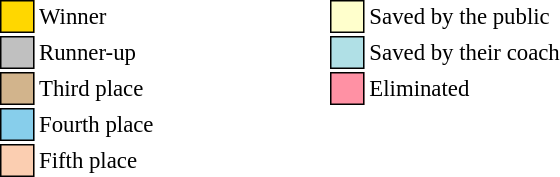<table class="toccolours" style="font-size: 95%; white-space: nowrap; float:left">
<tr>
<td style="background: gold; border:1px solid black">     </td>
<td>Winner</td>
<td>     </td>
<td>     </td>
<td>     </td>
<td>     </td>
<td>     </td>
<td style="background:#FFFFCC; border:1px solid black">     </td>
<td>Saved by the public</td>
</tr>
<tr>
<td style="background: silver; border:1px solid black">     </td>
<td>Runner-up</td>
<td>     </td>
<td>     </td>
<td>     </td>
<td>     </td>
<td>     </td>
<td style="background:#B0E0E6; border:1px solid black">     </td>
<td>Saved by their coach</td>
</tr>
<tr>
<td style="background: tan; border:1px solid black">     </td>
<td>Third place</td>
<td>     </td>
<td>     </td>
<td>     </td>
<td>     </td>
<td>     </td>
<td style="background:#FF91A4; border:1px solid black">     </td>
<td>Eliminated</td>
</tr>
<tr>
<td style="background: skyblue; border:1px solid black">     </td>
<td>Fourth place</td>
</tr>
<tr>
<td style="background:#fbceb1; border:1px solid black">     </td>
<td>Fifth place</td>
</tr>
</table>
